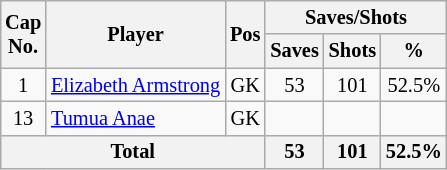<table class="wikitable sortable" style="text-align: center; font-size: 85%; margin-left: 1em;">
<tr>
<th rowspan="2">Cap<br>No.</th>
<th rowspan="2">Player</th>
<th rowspan="2">Pos</th>
<th colspan="3">Saves/Shots</th>
</tr>
<tr>
<th>Saves</th>
<th>Shots</th>
<th>%</th>
</tr>
<tr>
<td>1</td>
<td style="text-align: left;" data-sort-value="Armstrong, Elizabeth"><a href='#'>Elizabeth Armstrong</a></td>
<td>GK</td>
<td>53</td>
<td>101</td>
<td>52.5%</td>
</tr>
<tr>
<td>13</td>
<td style="text-align: left;" data-sort-value="Anae, Tumua"><a href='#'>Tumua Anae</a></td>
<td>GK</td>
<td></td>
<td></td>
<td></td>
</tr>
<tr>
<th colspan="3">Total</th>
<th>53</th>
<th>101</th>
<th>52.5%</th>
</tr>
</table>
